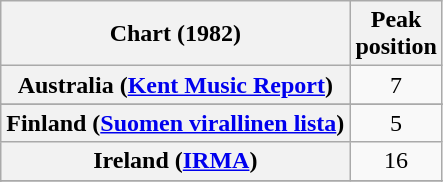<table class="wikitable sortable plainrowheaders" style="text-align:center;">
<tr>
<th>Chart (1982)</th>
<th>Peak<br>position</th>
</tr>
<tr>
<th scope="row">Australia (<a href='#'>Kent Music Report</a>)</th>
<td style="text-align:center;">7</td>
</tr>
<tr>
</tr>
<tr>
</tr>
<tr>
<th scope="row">Finland (<a href='#'>Suomen virallinen lista</a>)</th>
<td style="text-align:center;">5</td>
</tr>
<tr>
<th scope="row">Ireland (<a href='#'>IRMA</a>)</th>
<td style="text-align:center;">16</td>
</tr>
<tr>
</tr>
<tr>
</tr>
<tr>
</tr>
<tr>
</tr>
<tr>
</tr>
<tr>
</tr>
</table>
